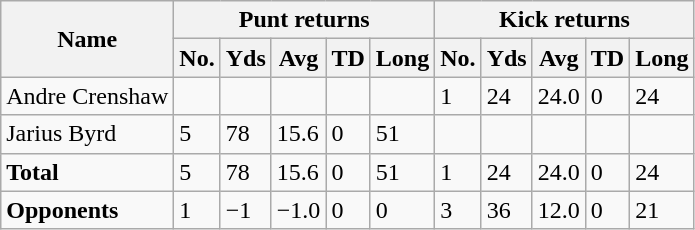<table class="wikitable" style="white-space:nowrap;">
<tr>
<th rowspan="2">Name</th>
<th colspan="5">Punt returns</th>
<th colspan="5">Kick returns</th>
</tr>
<tr>
<th>No.</th>
<th>Yds</th>
<th>Avg</th>
<th>TD</th>
<th>Long</th>
<th>No.</th>
<th>Yds</th>
<th>Avg</th>
<th>TD</th>
<th>Long</th>
</tr>
<tr>
<td>Andre Crenshaw</td>
<td> </td>
<td> </td>
<td> </td>
<td> </td>
<td> </td>
<td>1</td>
<td>24</td>
<td>24.0</td>
<td>0</td>
<td>24</td>
</tr>
<tr>
<td>Jarius Byrd</td>
<td>5</td>
<td>78</td>
<td>15.6</td>
<td>0</td>
<td>51</td>
<td> </td>
<td> </td>
<td> </td>
<td> </td>
<td></td>
</tr>
<tr>
<td><strong>Total</strong></td>
<td>5</td>
<td>78</td>
<td>15.6</td>
<td>0</td>
<td>51</td>
<td>1</td>
<td>24</td>
<td>24.0</td>
<td>0</td>
<td>24</td>
</tr>
<tr>
<td><strong>Opponents</strong></td>
<td>1</td>
<td>−1</td>
<td>−1.0</td>
<td>0</td>
<td>0</td>
<td>3</td>
<td>36</td>
<td>12.0</td>
<td>0</td>
<td>21</td>
</tr>
</table>
